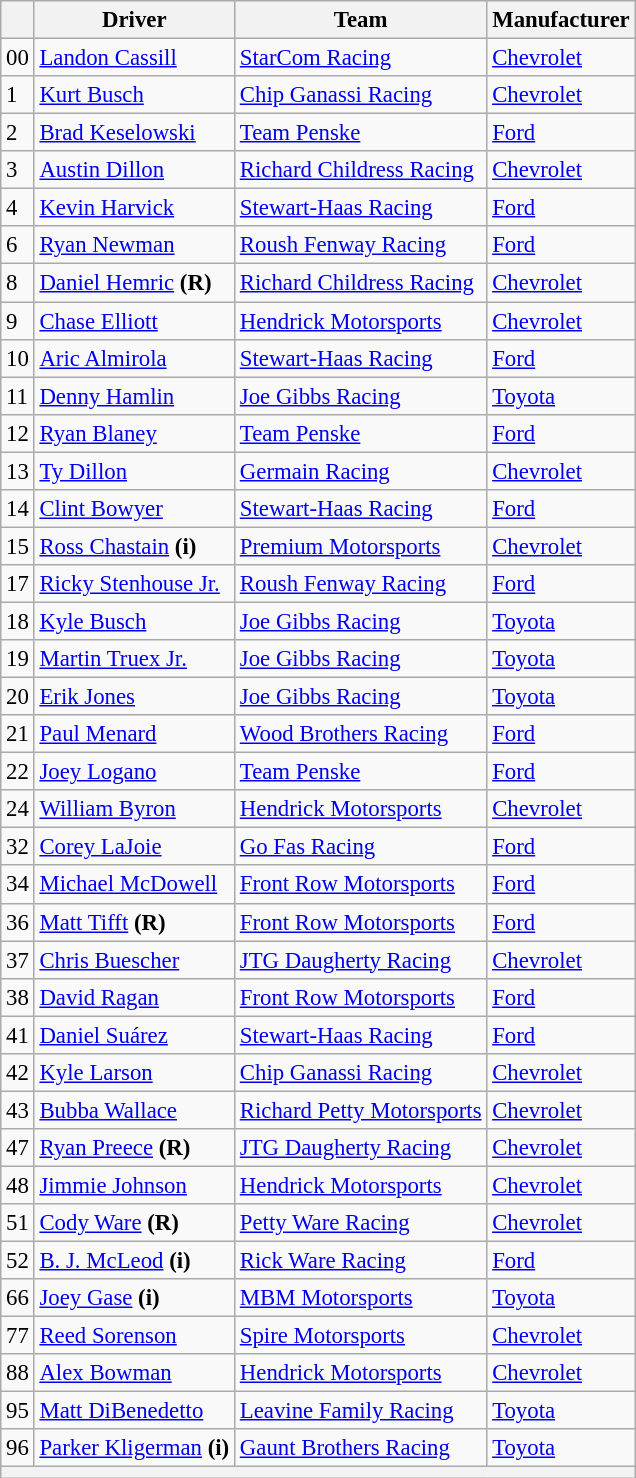<table class="wikitable" style="font-size:95%">
<tr>
<th></th>
<th>Driver</th>
<th>Team</th>
<th>Manufacturer</th>
</tr>
<tr>
<td>00</td>
<td><a href='#'>Landon Cassill</a></td>
<td><a href='#'>StarCom Racing</a></td>
<td><a href='#'>Chevrolet</a></td>
</tr>
<tr>
<td>1</td>
<td><a href='#'>Kurt Busch</a></td>
<td><a href='#'>Chip Ganassi Racing</a></td>
<td><a href='#'>Chevrolet</a></td>
</tr>
<tr>
<td>2</td>
<td><a href='#'>Brad Keselowski</a></td>
<td><a href='#'>Team Penske</a></td>
<td><a href='#'>Ford</a></td>
</tr>
<tr>
<td>3</td>
<td><a href='#'>Austin Dillon</a></td>
<td><a href='#'>Richard Childress Racing</a></td>
<td><a href='#'>Chevrolet</a></td>
</tr>
<tr>
<td>4</td>
<td><a href='#'>Kevin Harvick</a></td>
<td><a href='#'>Stewart-Haas Racing</a></td>
<td><a href='#'>Ford</a></td>
</tr>
<tr>
<td>6</td>
<td><a href='#'>Ryan Newman</a></td>
<td><a href='#'>Roush Fenway Racing</a></td>
<td><a href='#'>Ford</a></td>
</tr>
<tr>
<td>8</td>
<td><a href='#'>Daniel Hemric</a> <strong>(R)</strong></td>
<td><a href='#'>Richard Childress Racing</a></td>
<td><a href='#'>Chevrolet</a></td>
</tr>
<tr>
<td>9</td>
<td><a href='#'>Chase Elliott</a></td>
<td><a href='#'>Hendrick Motorsports</a></td>
<td><a href='#'>Chevrolet</a></td>
</tr>
<tr>
<td>10</td>
<td><a href='#'>Aric Almirola</a></td>
<td><a href='#'>Stewart-Haas Racing</a></td>
<td><a href='#'>Ford</a></td>
</tr>
<tr>
<td>11</td>
<td><a href='#'>Denny Hamlin</a></td>
<td><a href='#'>Joe Gibbs Racing</a></td>
<td><a href='#'>Toyota</a></td>
</tr>
<tr>
<td>12</td>
<td><a href='#'>Ryan Blaney</a></td>
<td><a href='#'>Team Penske</a></td>
<td><a href='#'>Ford</a></td>
</tr>
<tr>
<td>13</td>
<td><a href='#'>Ty Dillon</a></td>
<td><a href='#'>Germain Racing</a></td>
<td><a href='#'>Chevrolet</a></td>
</tr>
<tr>
<td>14</td>
<td><a href='#'>Clint Bowyer</a></td>
<td><a href='#'>Stewart-Haas Racing</a></td>
<td><a href='#'>Ford</a></td>
</tr>
<tr>
<td>15</td>
<td><a href='#'>Ross Chastain</a> <strong>(i)</strong></td>
<td><a href='#'>Premium Motorsports</a></td>
<td><a href='#'>Chevrolet</a></td>
</tr>
<tr>
<td>17</td>
<td><a href='#'>Ricky Stenhouse Jr.</a></td>
<td><a href='#'>Roush Fenway Racing</a></td>
<td><a href='#'>Ford</a></td>
</tr>
<tr>
<td>18</td>
<td><a href='#'>Kyle Busch</a></td>
<td><a href='#'>Joe Gibbs Racing</a></td>
<td><a href='#'>Toyota</a></td>
</tr>
<tr>
<td>19</td>
<td><a href='#'>Martin Truex Jr.</a></td>
<td><a href='#'>Joe Gibbs Racing</a></td>
<td><a href='#'>Toyota</a></td>
</tr>
<tr>
<td>20</td>
<td><a href='#'>Erik Jones</a></td>
<td><a href='#'>Joe Gibbs Racing</a></td>
<td><a href='#'>Toyota</a></td>
</tr>
<tr>
<td>21</td>
<td><a href='#'>Paul Menard</a></td>
<td><a href='#'>Wood Brothers Racing</a></td>
<td><a href='#'>Ford</a></td>
</tr>
<tr>
<td>22</td>
<td><a href='#'>Joey Logano</a></td>
<td><a href='#'>Team Penske</a></td>
<td><a href='#'>Ford</a></td>
</tr>
<tr>
<td>24</td>
<td><a href='#'>William Byron</a></td>
<td><a href='#'>Hendrick Motorsports</a></td>
<td><a href='#'>Chevrolet</a></td>
</tr>
<tr>
<td>32</td>
<td><a href='#'>Corey LaJoie</a></td>
<td><a href='#'>Go Fas Racing</a></td>
<td><a href='#'>Ford</a></td>
</tr>
<tr>
<td>34</td>
<td><a href='#'>Michael McDowell</a></td>
<td><a href='#'>Front Row Motorsports</a></td>
<td><a href='#'>Ford</a></td>
</tr>
<tr>
<td>36</td>
<td><a href='#'>Matt Tifft</a> <strong>(R)</strong></td>
<td><a href='#'>Front Row Motorsports</a></td>
<td><a href='#'>Ford</a></td>
</tr>
<tr>
<td>37</td>
<td><a href='#'>Chris Buescher</a></td>
<td><a href='#'>JTG Daugherty Racing</a></td>
<td><a href='#'>Chevrolet</a></td>
</tr>
<tr>
<td>38</td>
<td><a href='#'>David Ragan</a></td>
<td><a href='#'>Front Row Motorsports</a></td>
<td><a href='#'>Ford</a></td>
</tr>
<tr>
<td>41</td>
<td><a href='#'>Daniel Suárez</a></td>
<td><a href='#'>Stewart-Haas Racing</a></td>
<td><a href='#'>Ford</a></td>
</tr>
<tr>
<td>42</td>
<td><a href='#'>Kyle Larson</a></td>
<td><a href='#'>Chip Ganassi Racing</a></td>
<td><a href='#'>Chevrolet</a></td>
</tr>
<tr>
<td>43</td>
<td><a href='#'>Bubba Wallace</a></td>
<td><a href='#'>Richard Petty Motorsports</a></td>
<td><a href='#'>Chevrolet</a></td>
</tr>
<tr>
<td>47</td>
<td><a href='#'>Ryan Preece</a> <strong>(R)</strong></td>
<td><a href='#'>JTG Daugherty Racing</a></td>
<td><a href='#'>Chevrolet</a></td>
</tr>
<tr>
<td>48</td>
<td><a href='#'>Jimmie Johnson</a></td>
<td><a href='#'>Hendrick Motorsports</a></td>
<td><a href='#'>Chevrolet</a></td>
</tr>
<tr>
<td>51</td>
<td><a href='#'>Cody Ware</a> <strong>(R)</strong></td>
<td><a href='#'>Petty Ware Racing</a></td>
<td><a href='#'>Chevrolet</a></td>
</tr>
<tr>
<td>52</td>
<td><a href='#'>B. J. McLeod</a> <strong>(i)</strong></td>
<td><a href='#'>Rick Ware Racing</a></td>
<td><a href='#'>Ford</a></td>
</tr>
<tr>
<td>66</td>
<td><a href='#'>Joey Gase</a> <strong>(i)</strong></td>
<td><a href='#'>MBM Motorsports</a></td>
<td><a href='#'>Toyota</a></td>
</tr>
<tr>
<td>77</td>
<td><a href='#'>Reed Sorenson</a></td>
<td><a href='#'>Spire Motorsports</a></td>
<td><a href='#'>Chevrolet</a></td>
</tr>
<tr>
<td>88</td>
<td><a href='#'>Alex Bowman</a></td>
<td><a href='#'>Hendrick Motorsports</a></td>
<td><a href='#'>Chevrolet</a></td>
</tr>
<tr>
<td>95</td>
<td><a href='#'>Matt DiBenedetto</a></td>
<td><a href='#'>Leavine Family Racing</a></td>
<td><a href='#'>Toyota</a></td>
</tr>
<tr>
<td>96</td>
<td><a href='#'>Parker Kligerman</a> <strong>(i)</strong></td>
<td><a href='#'>Gaunt Brothers Racing</a></td>
<td><a href='#'>Toyota</a></td>
</tr>
<tr>
<th colspan="4"></th>
</tr>
</table>
